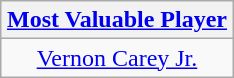<table class=wikitable style="text-align:center; margin:auto">
<tr>
<th><a href='#'>Most Valuable Player</a></th>
</tr>
<tr>
<td> <a href='#'>Vernon Carey Jr.</a></td>
</tr>
</table>
